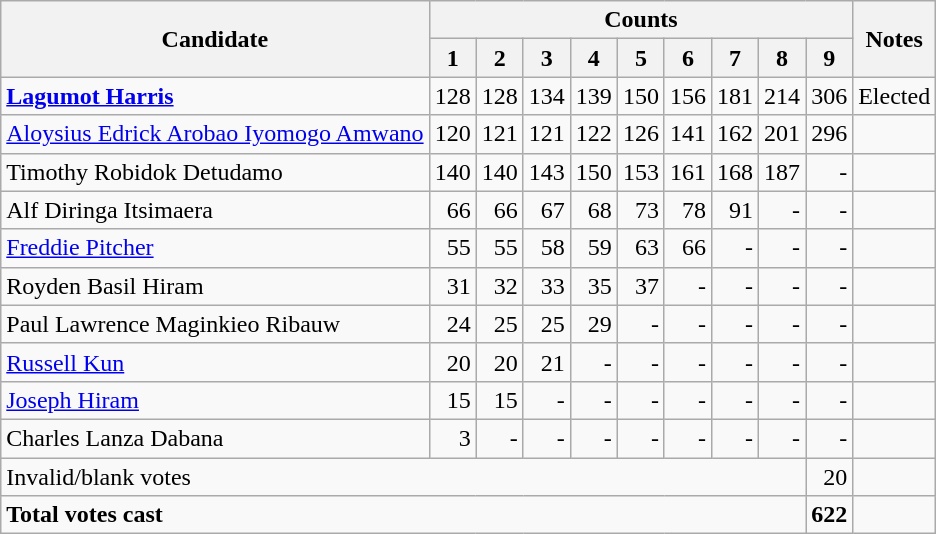<table class=wikitable style=text-align:right>
<tr>
<th rowspan=2>Candidate</th>
<th colspan=9>Counts</th>
<th rowspan=2>Notes</th>
</tr>
<tr>
<th>1</th>
<th>2</th>
<th>3</th>
<th>4</th>
<th>5</th>
<th>6</th>
<th>7</th>
<th>8</th>
<th>9</th>
</tr>
<tr>
<td align=left><strong><a href='#'>Lagumot Harris</a></strong></td>
<td>128</td>
<td>128</td>
<td>134</td>
<td>139</td>
<td>150</td>
<td>156</td>
<td>181</td>
<td>214</td>
<td>306</td>
<td align=left>Elected</td>
</tr>
<tr>
<td align=left><a href='#'>Aloysius Edrick Arobao Iyomogo Amwano</a></td>
<td>120</td>
<td>121</td>
<td>121</td>
<td>122</td>
<td>126</td>
<td>141</td>
<td>162</td>
<td>201</td>
<td>296</td>
<td align=left></td>
</tr>
<tr>
<td align=left>Timothy Robidok Detudamo</td>
<td>140</td>
<td>140</td>
<td>143</td>
<td>150</td>
<td>153</td>
<td>161</td>
<td>168</td>
<td>187</td>
<td>-</td>
<td align=left></td>
</tr>
<tr>
<td align=left>Alf Diringa Itsimaera</td>
<td>66</td>
<td>66</td>
<td>67</td>
<td>68</td>
<td>73</td>
<td>78</td>
<td>91</td>
<td>-</td>
<td>-</td>
<td align=left></td>
</tr>
<tr>
<td align=left><a href='#'>Freddie Pitcher</a></td>
<td>55</td>
<td>55</td>
<td>58</td>
<td>59</td>
<td>63</td>
<td>66</td>
<td>-</td>
<td>-</td>
<td>-</td>
<td align=left></td>
</tr>
<tr>
<td align=left>Royden Basil Hiram</td>
<td>31</td>
<td>32</td>
<td>33</td>
<td>35</td>
<td>37</td>
<td>-</td>
<td>-</td>
<td>-</td>
<td>-</td>
<td align=left></td>
</tr>
<tr>
<td align=left>Paul Lawrence Maginkieo Ribauw</td>
<td>24</td>
<td>25</td>
<td>25</td>
<td>29</td>
<td>-</td>
<td>-</td>
<td>-</td>
<td>-</td>
<td>-</td>
<td align=left></td>
</tr>
<tr>
<td align=left><a href='#'>Russell Kun</a></td>
<td>20</td>
<td>20</td>
<td>21</td>
<td>-</td>
<td>-</td>
<td>-</td>
<td>-</td>
<td>-</td>
<td>-</td>
<td align=left></td>
</tr>
<tr>
<td align=left><a href='#'>Joseph Hiram</a></td>
<td>15</td>
<td>15</td>
<td>-</td>
<td>-</td>
<td>-</td>
<td>-</td>
<td>-</td>
<td>-</td>
<td>-</td>
<td align=left></td>
</tr>
<tr>
<td align=left>Charles Lanza Dabana</td>
<td>3</td>
<td>-</td>
<td>-</td>
<td>-</td>
<td>-</td>
<td>-</td>
<td>-</td>
<td>-</td>
<td>-</td>
<td align=left></td>
</tr>
<tr>
<td align=left colspan=9>Invalid/blank votes</td>
<td>20</td>
<td></td>
</tr>
<tr>
<td align=left colspan=9><strong>Total votes cast</strong></td>
<td><strong>622</strong></td>
<td></td>
</tr>
</table>
